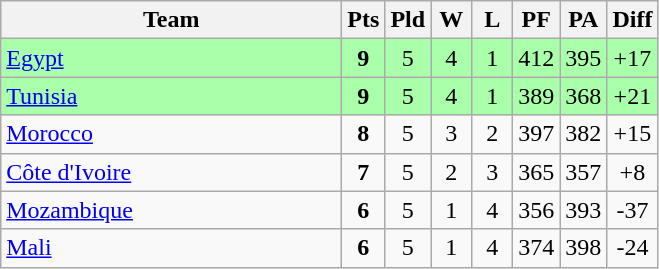<table class=wikitable style="text-align:center">
<tr>
<th width=220>Team</th>
<th width=20>Pts</th>
<th width=20>Pld</th>
<th width=20>W</th>
<th width=20>L</th>
<th width=20>PF</th>
<th width=20>PA</th>
<th width=20>Diff</th>
</tr>
<tr bgcolor=#aaffaa>
<td align=left> <a href='#'>Egypt</a></td>
<td><strong>9</strong></td>
<td>5</td>
<td>4</td>
<td>1</td>
<td>412</td>
<td>395</td>
<td>+17</td>
</tr>
<tr bgcolor=#aaffaa>
<td align=left> <a href='#'>Tunisia</a></td>
<td><strong>9</strong></td>
<td>5</td>
<td>4</td>
<td>1</td>
<td>389</td>
<td>368</td>
<td>+21</td>
</tr>
<tr bgcolor=>
<td align=left> <a href='#'>Morocco</a></td>
<td><strong>8</strong></td>
<td>5</td>
<td>3</td>
<td>2</td>
<td>397</td>
<td>382</td>
<td>+15</td>
</tr>
<tr bgcolor=>
<td align=left> <a href='#'>Côte d'Ivoire</a></td>
<td><strong>7</strong></td>
<td>5</td>
<td>2</td>
<td>3</td>
<td>365</td>
<td>357</td>
<td>+8</td>
</tr>
<tr bgcolor=>
<td align=left> <a href='#'>Mozambique</a></td>
<td><strong>6</strong></td>
<td>5</td>
<td>1</td>
<td>4</td>
<td>356</td>
<td>393</td>
<td>-37</td>
</tr>
<tr bgcolor=>
<td align=left> <a href='#'>Mali</a></td>
<td><strong>6</strong></td>
<td>5</td>
<td>1</td>
<td>4</td>
<td>374</td>
<td>398</td>
<td>-24</td>
</tr>
</table>
